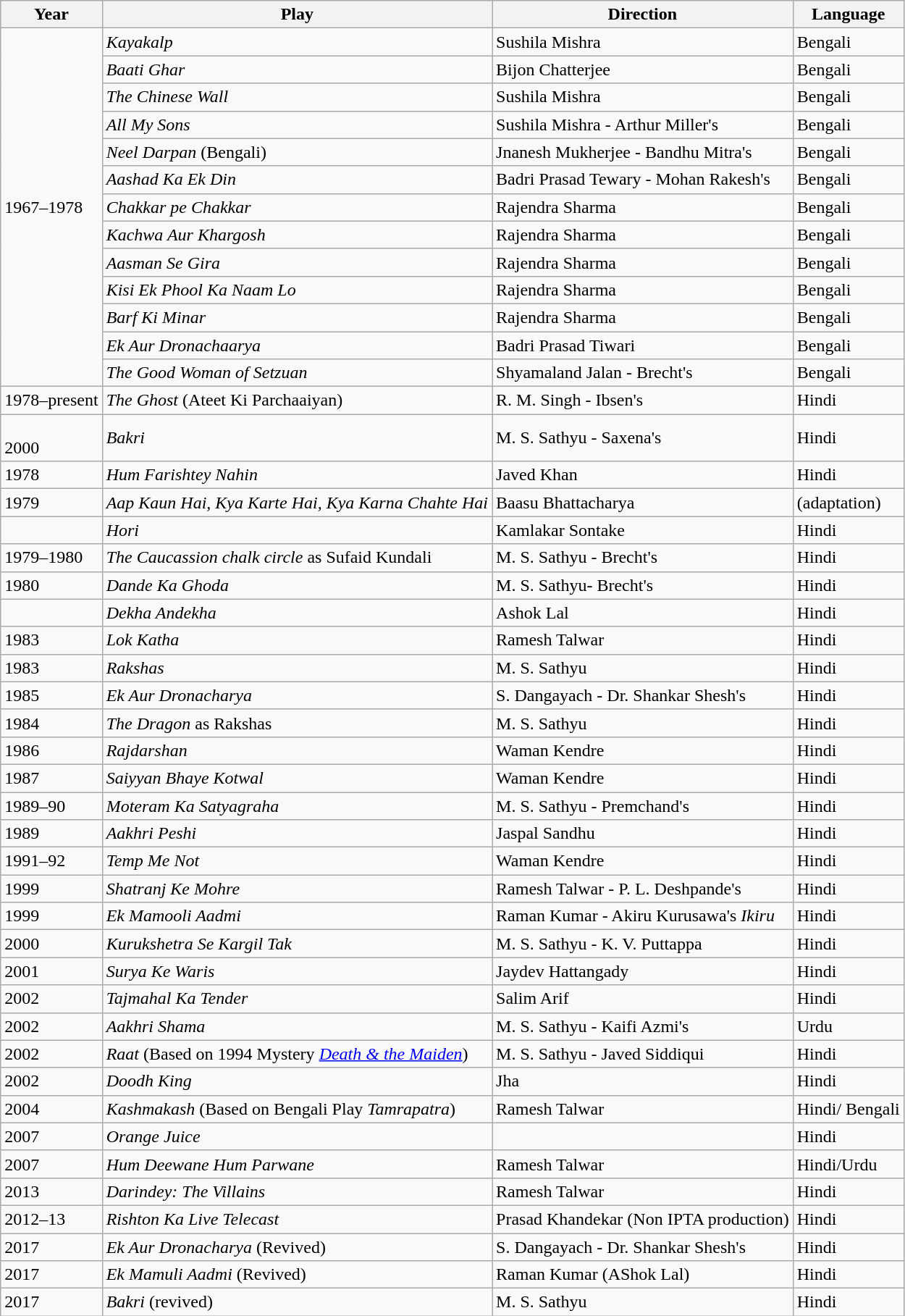<table class="wikitable">
<tr>
<th>Year</th>
<th>Play</th>
<th>Direction</th>
<th>Language</th>
</tr>
<tr>
<td rowspan="13">1967–1978</td>
<td><em>Kayakalp</em></td>
<td>Sushila Mishra</td>
<td>Bengali</td>
</tr>
<tr>
<td><em>Baati Ghar</em></td>
<td>Bijon Chatterjee</td>
<td>Bengali</td>
</tr>
<tr>
<td><em>The Chinese Wall</em></td>
<td>Sushila Mishra</td>
<td>Bengali</td>
</tr>
<tr>
<td><em>All My Sons</em></td>
<td>Sushila Mishra - Arthur  Miller's</td>
<td>Bengali</td>
</tr>
<tr>
<td><em>Neel Darpan</em> (Bengali)</td>
<td>Jnanesh Mukherjee - Bandhu  Mitra's</td>
<td>Bengali</td>
</tr>
<tr>
<td><em>Aashad Ka Ek Din</em></td>
<td>Badri Prasad Tewary - Mohan Rakesh's</td>
<td>Bengali</td>
</tr>
<tr>
<td><em>Chakkar pe Chakkar</em></td>
<td>Rajendra Sharma</td>
<td>Bengali</td>
</tr>
<tr>
<td><em>Kachwa Aur Khargosh</em></td>
<td>Rajendra Sharma</td>
<td>Bengali</td>
</tr>
<tr>
<td><em>Aasman Se Gira</em></td>
<td>Rajendra Sharma</td>
<td>Bengali</td>
</tr>
<tr>
<td><em>Kisi Ek Phool Ka Naam Lo</em></td>
<td>Rajendra Sharma</td>
<td>Bengali</td>
</tr>
<tr>
<td><em>Barf Ki Minar</em></td>
<td>Rajendra Sharma</td>
<td>Bengali</td>
</tr>
<tr>
<td><em>Ek Aur Dronachaarya</em></td>
<td>Badri Prasad Tiwari</td>
<td>Bengali</td>
</tr>
<tr>
<td><em>The Good Woman of Setzuan</em></td>
<td>Shyamaland  Jalan - Brecht's</td>
<td>Bengali</td>
</tr>
<tr>
<td>1978–present</td>
<td><em>The Ghost</em> (Ateet Ki Parchaaiyan)</td>
<td>R. M. Singh - Ibsen's</td>
<td>Hindi</td>
</tr>
<tr>
<td><br>2000</td>
<td><em>Bakri</em></td>
<td>M. S. Sathyu - Saxena's</td>
<td>Hindi</td>
</tr>
<tr>
<td>1978</td>
<td><em>Hum Farishtey Nahin</em></td>
<td>Javed Khan</td>
<td>Hindi</td>
</tr>
<tr>
<td>1979</td>
<td><em>Aap Kaun Hai, Kya Karte Hai, Kya Karna Chahte Hai</em></td>
<td>Baasu Bhattacharya</td>
<td>(adaptation)</td>
</tr>
<tr>
<td></td>
<td><em>Hori</em></td>
<td>Kamlakar Sontake</td>
<td>Hindi</td>
</tr>
<tr>
<td>1979–1980</td>
<td><em>The  Caucassion chalk circle</em> as Sufaid Kundali</td>
<td>M. S. Sathyu - Brecht's</td>
<td>Hindi</td>
</tr>
<tr>
<td>1980</td>
<td><em>Dande Ka Ghoda</em></td>
<td>M. S. Sathyu- Brecht's</td>
<td>Hindi</td>
</tr>
<tr>
<td></td>
<td><em>Dekha Andekha</em></td>
<td>Ashok Lal</td>
<td>Hindi</td>
</tr>
<tr>
<td>1983</td>
<td><em>Lok Katha</em></td>
<td>Ramesh Talwar</td>
<td>Hindi</td>
</tr>
<tr>
<td>1983</td>
<td><em>Rakshas</em></td>
<td>M. S. Sathyu</td>
<td>Hindi</td>
</tr>
<tr>
<td>1985</td>
<td><em>Ek Aur Dronacharya</em></td>
<td>S. Dangayach - Dr. Shankar  Shesh's</td>
<td>Hindi</td>
</tr>
<tr>
<td>1984</td>
<td><em>The Dragon</em> as Rakshas</td>
<td>M. S. Sathyu</td>
<td>Hindi</td>
</tr>
<tr>
<td>1986</td>
<td><em>Rajdarshan</em></td>
<td>Waman Kendre</td>
<td>Hindi</td>
</tr>
<tr>
<td>1987</td>
<td><em>Saiyyan Bhaye Kotwal</em></td>
<td>Waman Kendre</td>
<td>Hindi</td>
</tr>
<tr>
<td>1989–90</td>
<td><em>Moteram Ka Satyagraha</em></td>
<td>M. S. Sathyu - Premchand's</td>
<td>Hindi</td>
</tr>
<tr>
<td>1989</td>
<td><em>Aakhri Peshi</em></td>
<td>Jaspal Sandhu</td>
<td>Hindi</td>
</tr>
<tr>
<td>1991–92</td>
<td><em>Temp Me Not</em></td>
<td>Waman Kendre</td>
<td>Hindi</td>
</tr>
<tr>
<td>1999</td>
<td><em>Shatranj Ke Mohre</em></td>
<td>Ramesh Talwar - P. L. Deshpande's</td>
<td>Hindi</td>
</tr>
<tr>
<td>1999</td>
<td><em>Ek Mamooli Aadmi</em></td>
<td>Raman Kumar - Akiru Kurusawa's <em>Ikiru</em></td>
<td>Hindi</td>
</tr>
<tr>
<td>2000</td>
<td><em>Kurukshetra Se Kargil Tak</em></td>
<td>M. S. Sathyu - K. V. Puttappa</td>
<td>Hindi</td>
</tr>
<tr>
<td>2001</td>
<td><em>Surya Ke Waris</em></td>
<td>Jaydev Hattangady</td>
<td>Hindi</td>
</tr>
<tr>
<td>2002</td>
<td><em>Tajmahal Ka Tender</em></td>
<td>Salim Arif</td>
<td>Hindi</td>
</tr>
<tr>
<td>2002</td>
<td><em>Aakhri Shama</em></td>
<td>M. S. Sathyu - Kaifi Azmi's</td>
<td>Urdu</td>
</tr>
<tr>
<td>2002</td>
<td><em>Raat</em> (Based on 1994 Mystery <a href='#'><em>Death & the Maiden</em></a>)</td>
<td>M. S.  Sathyu - Javed Siddiqui</td>
<td>Hindi</td>
</tr>
<tr>
<td>2002</td>
<td><em>Doodh King</em></td>
<td>Jha</td>
<td>Hindi</td>
</tr>
<tr>
<td>2004</td>
<td><em>Kashmakash</em> (Based on Bengali Play <em>Tamrapatra</em>)</td>
<td>Ramesh Talwar</td>
<td>Hindi/ Bengali</td>
</tr>
<tr>
<td>2007</td>
<td><em>Orange Juice</em></td>
<td></td>
<td>Hindi</td>
</tr>
<tr>
<td>2007</td>
<td><em>Hum Deewane Hum Parwane</em></td>
<td>Ramesh Talwar</td>
<td>Hindi/Urdu</td>
</tr>
<tr>
<td>2013</td>
<td><em>Darindey: The Villains</em></td>
<td>Ramesh Talwar</td>
<td>Hindi</td>
</tr>
<tr>
<td>2012–13</td>
<td><em>Rishton Ka Live Telecast</em></td>
<td>Prasad Khandekar (Non IPTA production)</td>
<td>Hindi</td>
</tr>
<tr>
<td>2017</td>
<td><em>Ek Aur Dronacharya</em> (Revived)</td>
<td>S. Dangayach - Dr. Shankar  Shesh's</td>
<td>Hindi</td>
</tr>
<tr>
<td>2017</td>
<td><em>Ek Mamuli Aadmi</em> (Revived)</td>
<td>Raman Kumar (AShok Lal)</td>
<td>Hindi</td>
</tr>
<tr>
<td>2017</td>
<td><em>Bakri</em> (revived)</td>
<td>M. S. Sathyu</td>
<td>Hindi</td>
</tr>
</table>
